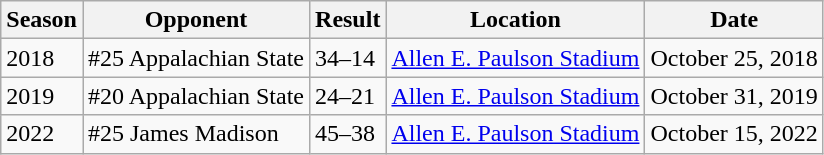<table class="wikitable">
<tr>
<th>Season</th>
<th><strong>Opponent</strong></th>
<th>Result</th>
<th>Location</th>
<th>Date</th>
</tr>
<tr>
<td>2018</td>
<td>#25 Appalachian State</td>
<td>34–14</td>
<td><a href='#'>Allen E. Paulson Stadium</a></td>
<td>October 25, 2018</td>
</tr>
<tr>
<td>2019</td>
<td>#20 Appalachian State</td>
<td>24–21</td>
<td><a href='#'>Allen E. Paulson Stadium</a></td>
<td>October 31, 2019</td>
</tr>
<tr>
<td>2022</td>
<td>#25 James Madison</td>
<td>45–38</td>
<td><a href='#'>Allen E. Paulson Stadium</a></td>
<td>October 15, 2022</td>
</tr>
</table>
